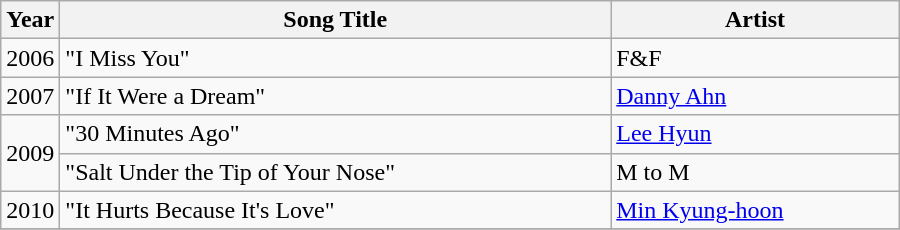<table class="wikitable" style="width:600px">
<tr>
<th width=10>Year</th>
<th>Song Title</th>
<th>Artist</th>
</tr>
<tr>
<td>2006</td>
<td>"I Miss You"</td>
<td>F&F</td>
</tr>
<tr>
<td>2007</td>
<td>"If It Were a Dream" </td>
<td><a href='#'>Danny Ahn</a></td>
</tr>
<tr>
<td rowspan=2>2009</td>
<td>"30 Minutes Ago" </td>
<td><a href='#'>Lee Hyun</a></td>
</tr>
<tr>
<td>"Salt Under the Tip of Your Nose" </td>
<td>M to M</td>
</tr>
<tr>
<td>2010</td>
<td>"It Hurts Because It's Love" </td>
<td><a href='#'>Min Kyung-hoon</a></td>
</tr>
<tr>
</tr>
</table>
